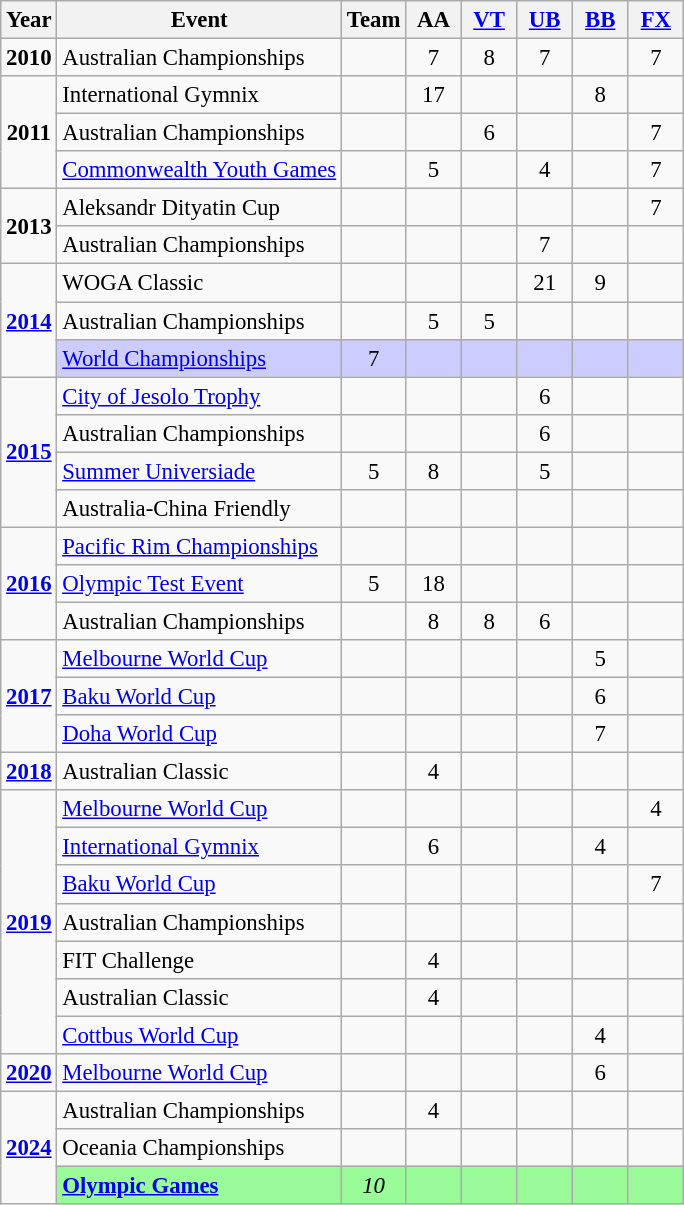<table class="wikitable" style="text-align:center; font-size:95%;">
<tr>
<th align=center>Year</th>
<th align=center>Event</th>
<th style="width:30px;">Team</th>
<th style="width:30px;">AA</th>
<th style="width:30px;"><a href='#'>VT</a></th>
<th style="width:30px;"><a href='#'>UB</a></th>
<th style="width:30px;"><a href='#'>BB</a></th>
<th style="width:30px;"><a href='#'>FX</a></th>
</tr>
<tr>
<td rowspan="1"><strong>2010</strong></td>
<td align=left>Australian Championships</td>
<td></td>
<td>7</td>
<td>8</td>
<td>7</td>
<td></td>
<td>7</td>
</tr>
<tr>
<td rowspan="3"><strong>2011</strong></td>
<td align=left>International Gymnix</td>
<td></td>
<td>17</td>
<td></td>
<td></td>
<td>8</td>
<td></td>
</tr>
<tr>
<td align=left>Australian Championships</td>
<td></td>
<td></td>
<td>6</td>
<td></td>
<td></td>
<td>7</td>
</tr>
<tr>
<td align=left><a href='#'>Commonwealth Youth Games</a></td>
<td></td>
<td>5</td>
<td></td>
<td>4</td>
<td></td>
<td>7</td>
</tr>
<tr>
<td rowspan="2"><strong>2013</strong></td>
<td align=left>Aleksandr Dityatin Cup</td>
<td></td>
<td></td>
<td></td>
<td></td>
<td></td>
<td>7</td>
</tr>
<tr>
<td align=left>Australian Championships</td>
<td></td>
<td></td>
<td></td>
<td>7</td>
<td></td>
<td></td>
</tr>
<tr>
<td rowspan="3"><strong><a href='#'>2014</a></strong></td>
<td align=left>WOGA Classic</td>
<td></td>
<td></td>
<td></td>
<td>21</td>
<td>9</td>
<td></td>
</tr>
<tr>
<td align=left>Australian Championships</td>
<td></td>
<td>5</td>
<td>5</td>
<td></td>
<td></td>
<td></td>
</tr>
<tr bgcolor=#CCCCFF>
<td align=left><a href='#'>World Championships</a></td>
<td>7</td>
<td></td>
<td></td>
<td></td>
<td></td>
<td></td>
</tr>
<tr>
<td rowspan="4"><strong><a href='#'>2015</a></strong></td>
<td align=left><a href='#'>City of Jesolo Trophy</a></td>
<td></td>
<td></td>
<td></td>
<td>6</td>
<td></td>
<td></td>
</tr>
<tr>
<td align=left>Australian Championships</td>
<td></td>
<td></td>
<td></td>
<td>6</td>
<td></td>
<td></td>
</tr>
<tr>
<td align=left><a href='#'>Summer Universiade</a></td>
<td>5</td>
<td>8</td>
<td></td>
<td>5</td>
<td></td>
<td></td>
</tr>
<tr>
<td align=left>Australia-China Friendly</td>
<td></td>
<td></td>
<td></td>
<td></td>
<td></td>
<td></td>
</tr>
<tr>
<td rowspan="3"><strong><a href='#'>2016</a></strong></td>
<td align=left><a href='#'>Pacific Rim Championships</a></td>
<td></td>
<td></td>
<td></td>
<td></td>
<td></td>
<td></td>
</tr>
<tr>
<td align=left><a href='#'>Olympic Test Event</a></td>
<td>5</td>
<td>18</td>
<td></td>
<td></td>
<td></td>
<td></td>
</tr>
<tr>
<td align=left>Australian Championships</td>
<td></td>
<td>8</td>
<td>8</td>
<td>6</td>
<td></td>
<td></td>
</tr>
<tr>
<td rowspan="3"><strong><a href='#'>2017</a></strong></td>
<td align=left><a href='#'>Melbourne World Cup</a></td>
<td></td>
<td></td>
<td></td>
<td></td>
<td>5</td>
<td></td>
</tr>
<tr>
<td align=left><a href='#'>Baku World Cup</a></td>
<td></td>
<td></td>
<td></td>
<td></td>
<td>6</td>
<td></td>
</tr>
<tr>
<td align=left><a href='#'>Doha World Cup</a></td>
<td></td>
<td></td>
<td></td>
<td></td>
<td>7</td>
<td></td>
</tr>
<tr>
<td rowspan="1"><strong><a href='#'>2018</a></strong></td>
<td align=left>Australian Classic</td>
<td></td>
<td>4</td>
<td></td>
<td></td>
<td></td>
<td></td>
</tr>
<tr>
<td rowspan="7"><strong><a href='#'>2019</a></strong></td>
<td align=left><a href='#'>Melbourne World Cup</a></td>
<td></td>
<td></td>
<td></td>
<td></td>
<td></td>
<td>4</td>
</tr>
<tr>
<td align=left><a href='#'>International Gymnix</a></td>
<td></td>
<td>6</td>
<td></td>
<td></td>
<td>4</td>
<td></td>
</tr>
<tr>
<td align=left><a href='#'>Baku World Cup</a></td>
<td></td>
<td></td>
<td></td>
<td></td>
<td></td>
<td>7</td>
</tr>
<tr>
<td align=left>Australian Championships</td>
<td></td>
<td></td>
<td></td>
<td></td>
<td></td>
<td></td>
</tr>
<tr>
<td align=left>FIT Challenge</td>
<td></td>
<td>4</td>
<td></td>
<td></td>
<td></td>
<td></td>
</tr>
<tr>
<td align=left>Australian Classic</td>
<td></td>
<td>4</td>
<td></td>
<td></td>
<td></td>
<td></td>
</tr>
<tr>
<td align=left><a href='#'>Cottbus World Cup</a></td>
<td></td>
<td></td>
<td></td>
<td></td>
<td>4</td>
<td></td>
</tr>
<tr>
<td rowspan="1"><strong><a href='#'>2020</a></strong></td>
<td align=left><a href='#'>Melbourne World Cup</a></td>
<td></td>
<td></td>
<td></td>
<td></td>
<td>6</td>
<td></td>
</tr>
<tr>
<td rowspan="3"><strong><a href='#'>2024</a></strong></td>
<td align=left>Australian Championships</td>
<td></td>
<td>4</td>
<td></td>
<td></td>
<td></td>
<td></td>
</tr>
<tr>
<td align=left>Oceania Championships</td>
<td></td>
<td></td>
<td></td>
<td></td>
<td></td>
<td></td>
</tr>
<tr bgcolor=98FB98>
<td align=left><strong><a href='#'>Olympic Games</a></strong></td>
<td><em>10</em></td>
<td></td>
<td></td>
<td></td>
<td></td>
<td></td>
</tr>
</table>
